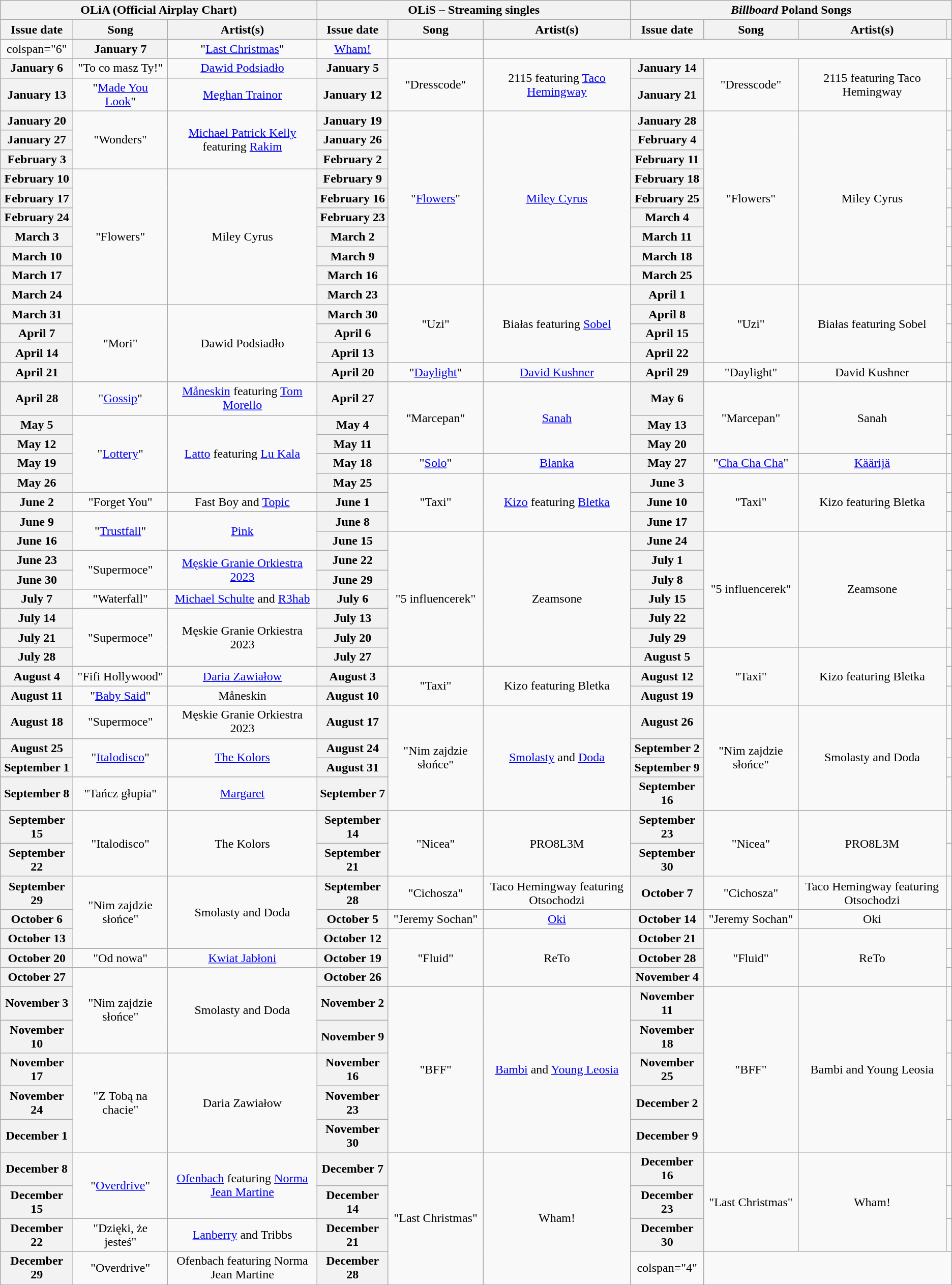<table class="wikitable plainrowheaders" style="text-align: center">
<tr>
<th colspan="3">OLiA (Official Airplay Chart)</th>
<th colspan="3">OLiS – Streaming singles</th>
<th colspan="4"><em>Billboard</em> Poland Songs</th>
</tr>
<tr>
<th>Issue date</th>
<th>Song</th>
<th>Artist(s)</th>
<th>Issue date</th>
<th>Song</th>
<th>Artist(s)</th>
<th>Issue date</th>
<th>Song</th>
<th>Artist(s)</th>
<th></th>
</tr>
<tr>
<td>colspan="6" </td>
<th scope="row">January 7</th>
<td>"<a href='#'>Last Christmas</a>"</td>
<td><a href='#'>Wham!</a></td>
<td></td>
</tr>
<tr>
<th scope="row">January 6</th>
<td>"To co masz Ty!"</td>
<td><a href='#'>Dawid Podsiadło</a></td>
<th scope="row">January 5</th>
<td rowspan="2">"Dresscode"</td>
<td rowspan="2">2115 featuring <a href='#'>Taco Hemingway</a></td>
<th scope="row">January 14</th>
<td rowspan="2">"Dresscode"</td>
<td rowspan="2">2115 featuring Taco Hemingway</td>
<td></td>
</tr>
<tr>
<th scope="row">January 13</th>
<td>"<a href='#'>Made You Look</a>"</td>
<td><a href='#'>Meghan Trainor</a></td>
<th scope="row">January 12</th>
<th scope="row">January 21</th>
<td></td>
</tr>
<tr>
<th scope="row">January 20</th>
<td rowspan="3">"Wonders"</td>
<td rowspan="3"><a href='#'>Michael Patrick Kelly</a> featuring <a href='#'>Rakim</a></td>
<th scope="row">January 19</th>
<td rowspan="9">"<a href='#'>Flowers</a>"</td>
<td rowspan="9"><a href='#'>Miley Cyrus</a></td>
<th scope="row">January 28</th>
<td rowspan="9">"Flowers"</td>
<td rowspan="9">Miley Cyrus</td>
<td></td>
</tr>
<tr>
<th scope="row">January 27</th>
<th scope="row">January 26</th>
<th scope="row">February 4</th>
<td></td>
</tr>
<tr>
<th scope="row">February 3</th>
<th scope="row">February 2</th>
<th scope="row">February 11</th>
<td></td>
</tr>
<tr>
<th scope="row">February 10</th>
<td rowspan="7">"Flowers"</td>
<td rowspan="7">Miley Cyrus</td>
<th scope="row">February 9</th>
<th scope="row">February 18</th>
<td></td>
</tr>
<tr>
<th scope="row">February 17</th>
<th scope="row">February 16</th>
<th scope="row">February 25</th>
<td></td>
</tr>
<tr>
<th scope="row">February 24</th>
<th scope="row">February 23</th>
<th scope="row">March 4</th>
<td></td>
</tr>
<tr>
<th scope="row">March 3</th>
<th scope="row">March 2</th>
<th scope="row">March 11</th>
<td></td>
</tr>
<tr>
<th scope="row">March 10</th>
<th scope="row">March 9</th>
<th scope="row">March 18</th>
<td></td>
</tr>
<tr>
<th scope="row">March 17</th>
<th scope="row">March 16</th>
<th scope="row">March 25</th>
<td></td>
</tr>
<tr>
<th scope="row">March 24</th>
<th scope="row">March 23</th>
<td rowspan="4">"Uzi"</td>
<td rowspan="4">Białas featuring <a href='#'>Sobel</a></td>
<th scope="row">April 1</th>
<td rowspan="4">"Uzi"</td>
<td rowspan="4">Białas featuring Sobel</td>
<td></td>
</tr>
<tr>
<th scope="row">March 31</th>
<td rowspan="4">"Mori"</td>
<td rowspan="4">Dawid Podsiadło</td>
<th scope="row">March 30</th>
<th scope="row">April 8</th>
<td></td>
</tr>
<tr>
<th scope="row">April 7</th>
<th scope="row">April 6</th>
<th scope="row">April 15</th>
<td></td>
</tr>
<tr>
<th scope="row">April 14</th>
<th scope="row">April 13</th>
<th scope="row">April 22</th>
<td></td>
</tr>
<tr>
<th scope="row">April 21</th>
<th scope="row">April 20</th>
<td>"<a href='#'>Daylight</a>"</td>
<td><a href='#'>David Kushner</a></td>
<th scope="row">April 29</th>
<td>"Daylight"</td>
<td>David Kushner</td>
<td></td>
</tr>
<tr>
<th scope="row">April 28</th>
<td>"<a href='#'>Gossip</a>"</td>
<td><a href='#'>Måneskin</a> featuring <a href='#'>Tom Morello</a></td>
<th scope="row">April 27</th>
<td rowspan="3">"Marcepan"</td>
<td rowspan="3"><a href='#'>Sanah</a></td>
<th scope="row">May 6</th>
<td rowspan="3">"Marcepan"</td>
<td rowspan="3">Sanah</td>
<td></td>
</tr>
<tr>
<th scope="row">May 5</th>
<td rowspan="4">"<a href='#'>Lottery</a>"</td>
<td rowspan="4"><a href='#'>Latto</a> featuring <a href='#'>Lu Kala</a></td>
<th scope="row">May 4</th>
<th scope="row">May 13</th>
<td></td>
</tr>
<tr>
<th scope="row">May 12</th>
<th scope="row">May 11</th>
<th scope="row">May 20</th>
<td></td>
</tr>
<tr>
<th scope="row">May 19</th>
<th scope="row">May 18</th>
<td>"<a href='#'>Solo</a>"</td>
<td><a href='#'>Blanka</a></td>
<th scope="row">May 27</th>
<td>"<a href='#'>Cha Cha Cha</a>"</td>
<td><a href='#'>Käärijä</a></td>
<td></td>
</tr>
<tr>
<th scope="row">May 26</th>
<th scope="row">May 25</th>
<td rowspan="3">"Taxi"</td>
<td rowspan="3"><a href='#'>Kizo</a> featuring <a href='#'>Bletka</a></td>
<th scope="row">June 3</th>
<td rowspan="3">"Taxi"</td>
<td rowspan="3">Kizo featuring Bletka</td>
<td></td>
</tr>
<tr>
<th scope="row">June 2</th>
<td>"Forget You"</td>
<td>Fast Boy and <a href='#'>Topic</a></td>
<th scope="row">June 1</th>
<th scope="row">June 10</th>
<td></td>
</tr>
<tr>
<th scope="row">June 9</th>
<td rowspan="2">"<a href='#'>Trustfall</a>"</td>
<td rowspan="2"><a href='#'>Pink</a></td>
<th scope="row">June 8</th>
<th scope="row">June 17</th>
<td></td>
</tr>
<tr>
<th scope="row">June 16</th>
<th scope="row">June 15</th>
<td rowspan="7">"5 influencerek"</td>
<td rowspan="7">Zeamsone</td>
<th scope="row">June 24</th>
<td rowspan="6">"5 influencerek"</td>
<td rowspan="6">Zeamsone</td>
<td></td>
</tr>
<tr>
<th scope="row">June 23</th>
<td rowspan="2">"Supermoce"</td>
<td rowspan="2"><a href='#'>Męskie Granie Orkiestra 2023</a></td>
<th scope="row">June 22</th>
<th scope="row">July 1</th>
<td></td>
</tr>
<tr>
<th scope="row">June 30</th>
<th scope="row">June 29</th>
<th scope="row">July 8</th>
<td></td>
</tr>
<tr>
<th scope="row">July 7</th>
<td>"Waterfall"</td>
<td><a href='#'>Michael Schulte</a> and <a href='#'>R3hab</a></td>
<th scope="row">July 6</th>
<th scope="row">July 15</th>
<td></td>
</tr>
<tr>
<th scope="row">July 14</th>
<td rowspan="3">"Supermoce"</td>
<td rowspan="3">Męskie Granie Orkiestra 2023</td>
<th scope="row">July 13</th>
<th scope="row">July 22</th>
<td></td>
</tr>
<tr>
<th scope="row">July 21</th>
<th scope="row">July 20</th>
<th scope="row">July 29</th>
<td></td>
</tr>
<tr>
<th scope="row">July 28</th>
<th scope="row">July 27</th>
<th scope="row">August 5</th>
<td rowspan="3">"Taxi"</td>
<td rowspan="3">Kizo featuring Bletka</td>
<td></td>
</tr>
<tr>
<th scope="row">August 4</th>
<td>"Fifi Hollywood"</td>
<td><a href='#'>Daria Zawiałow</a></td>
<th scope="row">August 3</th>
<td rowspan="2">"Taxi"</td>
<td rowspan="2">Kizo featuring Bletka</td>
<th scope="row">August 12</th>
<td></td>
</tr>
<tr>
<th scope="row">August 11</th>
<td>"<a href='#'>Baby Said</a>"</td>
<td>Måneskin</td>
<th scope="row">August 10</th>
<th scope="row">August 19</th>
<td></td>
</tr>
<tr>
<th scope="row">August 18</th>
<td>"Supermoce"</td>
<td>Męskie Granie Orkiestra 2023</td>
<th scope="row">August 17</th>
<td rowspan="4">"Nim zajdzie słońce"</td>
<td rowspan="4"><a href='#'>Smolasty</a> and <a href='#'>Doda</a></td>
<th scope="row">August 26</th>
<td rowspan="4">"Nim zajdzie słońce"</td>
<td rowspan="4">Smolasty and Doda</td>
<td></td>
</tr>
<tr>
<th scope="row">August 25</th>
<td rowspan="2">"<a href='#'>Italodisco</a>"</td>
<td rowspan="2"><a href='#'>The Kolors</a></td>
<th scope="row">August 24</th>
<th scope="row">September 2</th>
<td></td>
</tr>
<tr>
<th scope="row">September 1</th>
<th scope="row">August 31</th>
<th scope="row">September 9</th>
<td></td>
</tr>
<tr>
<th scope="row">September 8</th>
<td>"Tańcz głupia"</td>
<td><a href='#'>Margaret</a></td>
<th scope="row">September 7</th>
<th scope="row">September 16</th>
<td></td>
</tr>
<tr>
<th scope="row">September 15</th>
<td rowspan="2">"Italodisco"</td>
<td rowspan="2">The Kolors</td>
<th scope="row">September 14</th>
<td rowspan="2">"Nicea"</td>
<td rowspan="2">PRO8L3M</td>
<th scope="row">September 23</th>
<td rowspan="2">"Nicea"</td>
<td rowspan="2">PRO8L3M</td>
<td></td>
</tr>
<tr>
<th scope="row">September 22</th>
<th scope="row">September 21</th>
<th scope="row">September 30</th>
<td></td>
</tr>
<tr>
<th scope="row">September 29</th>
<td rowspan="3">"Nim zajdzie słońce"</td>
<td rowspan="3">Smolasty and Doda</td>
<th scope="row">September 28</th>
<td>"Cichosza"</td>
<td>Taco Hemingway featuring Otsochodzi</td>
<th scope="row">October 7</th>
<td>"Cichosza"</td>
<td>Taco Hemingway featuring Otsochodzi</td>
<td></td>
</tr>
<tr>
<th scope="row">October 6</th>
<th scope="row">October 5</th>
<td>"Jeremy Sochan"</td>
<td><a href='#'>Oki</a></td>
<th scope="row">October 14</th>
<td>"Jeremy Sochan"</td>
<td>Oki</td>
<td></td>
</tr>
<tr>
<th scope="row">October 13</th>
<th scope="row">October 12</th>
<td rowspan="3">"Fluid"</td>
<td rowspan="3">ReTo</td>
<th scope="row">October 21</th>
<td rowspan="3">"Fluid"</td>
<td rowspan="3">ReTo</td>
<td></td>
</tr>
<tr>
<th scope="row">October 20</th>
<td>"Od nowa"</td>
<td><a href='#'>Kwiat Jabłoni</a></td>
<th scope="row">October 19</th>
<th scope="row">October 28</th>
<td></td>
</tr>
<tr>
<th scope="row">October 27</th>
<td rowspan="3">"Nim zajdzie słońce"</td>
<td rowspan="3">Smolasty and Doda</td>
<th scope="row">October 26</th>
<th scope="row">November 4</th>
<td></td>
</tr>
<tr>
<th scope="row">November 3</th>
<th scope="row">November 2</th>
<td rowspan="5">"BFF"</td>
<td rowspan="5"><a href='#'>Bambi</a> and <a href='#'>Young Leosia</a></td>
<th scope="row">November 11</th>
<td rowspan="5">"BFF"</td>
<td rowspan="5">Bambi and Young Leosia</td>
<td></td>
</tr>
<tr>
<th scope="row">November 10</th>
<th scope="row">November 9</th>
<th scope="row">November 18</th>
<td></td>
</tr>
<tr>
<th scope="row">November 17</th>
<td rowspan="3">"Z Tobą na chacie"</td>
<td rowspan="3">Daria Zawiałow</td>
<th scope="row">November 16</th>
<th scope="row">November 25</th>
<td></td>
</tr>
<tr>
<th scope="row">November 24</th>
<th scope="row">November 23</th>
<th scope="row">December 2</th>
<td></td>
</tr>
<tr>
<th scope="row">December 1</th>
<th scope="row">November 30</th>
<th scope="row">December 9</th>
<td></td>
</tr>
<tr>
<th scope="row">December 8</th>
<td rowspan="2">"<a href='#'>Overdrive</a>"</td>
<td rowspan="2"><a href='#'>Ofenbach</a> featuring <a href='#'>Norma Jean Martine</a></td>
<th scope="row">December 7</th>
<td rowspan="4">"Last Christmas"</td>
<td rowspan="4">Wham!</td>
<th scope="row">December 16</th>
<td rowspan="3">"Last Christmas"</td>
<td rowspan="3">Wham!</td>
<td></td>
</tr>
<tr>
<th scope="row">December 15</th>
<th scope="row">December 14</th>
<th scope="row">December 23</th>
<td></td>
</tr>
<tr>
<th scope="row">December 22</th>
<td>"Dzięki, że jesteś"</td>
<td><a href='#'>Lanberry</a> and Tribbs</td>
<th scope="row">December 21</th>
<th scope="row">December 30</th>
<td></td>
</tr>
<tr>
<th scope="row">December 29</th>
<td>"Overdrive"</td>
<td>Ofenbach featuring Norma Jean Martine</td>
<th scope="row">December 28</th>
<td>colspan="4" </td>
</tr>
</table>
